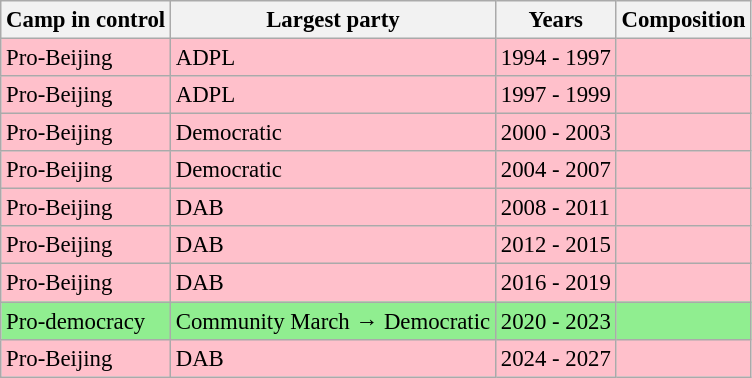<table class="wikitable" style="font-size: 95%;">
<tr>
<th>Camp in control</th>
<th>Largest party</th>
<th>Years</th>
<th>Composition</th>
</tr>
<tr ! style="background-color: Pink">
<td>Pro-Beijing</td>
<td>ADPL</td>
<td>1994 - 1997</td>
<td></td>
</tr>
<tr ! style="background-color: Pink">
<td>Pro-Beijing</td>
<td>ADPL</td>
<td>1997 - 1999</td>
<td></td>
</tr>
<tr ! style="background-color: Pink">
<td>Pro-Beijing</td>
<td>Democratic</td>
<td>2000 - 2003</td>
<td></td>
</tr>
<tr ! style="background-color: Pink">
<td>Pro-Beijing</td>
<td>Democratic</td>
<td>2004 - 2007</td>
<td></td>
</tr>
<tr ! style="background-color: Pink">
<td>Pro-Beijing</td>
<td>DAB</td>
<td>2008 - 2011</td>
<td></td>
</tr>
<tr ! style="background-color: Pink">
<td>Pro-Beijing</td>
<td>DAB</td>
<td>2012 - 2015</td>
<td></td>
</tr>
<tr ! style="background-color: Pink">
<td>Pro-Beijing</td>
<td>DAB</td>
<td>2016 - 2019</td>
<td></td>
</tr>
<tr ! style="background-color: LightGreen">
<td>Pro-democracy</td>
<td>Community March → Democratic</td>
<td>2020 - 2023</td>
<td></td>
</tr>
<tr ! style="background-color: Pink">
<td>Pro-Beijing</td>
<td>DAB</td>
<td>2024 - 2027</td>
<td></td>
</tr>
</table>
